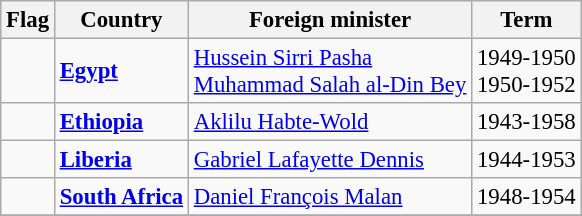<table class="wikitable" style="font-size:95%;">
<tr>
<th>Flag</th>
<th>Country</th>
<th>Foreign minister</th>
<th>Term</th>
</tr>
<tr>
<td></td>
<td><strong><a href='#'>Egypt</a></strong></td>
<td><a href='#'>Hussein Sirri Pasha</a><br><a href='#'>Muhammad Salah al-Din Bey</a></td>
<td>1949-1950<br>1950-1952</td>
</tr>
<tr>
<td></td>
<td><strong><a href='#'>Ethiopia</a></strong></td>
<td><a href='#'>Aklilu Habte-Wold</a></td>
<td>1943-1958</td>
</tr>
<tr>
<td></td>
<td><strong><a href='#'>Liberia</a></strong></td>
<td><a href='#'>Gabriel Lafayette Dennis</a></td>
<td>1944-1953</td>
</tr>
<tr>
<td></td>
<td><strong><a href='#'>South Africa</a></strong></td>
<td><a href='#'>Daniel François Malan</a></td>
<td>1948-1954</td>
</tr>
<tr>
</tr>
</table>
